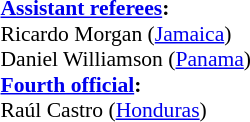<table width=50% style="font-size: 90%">
<tr>
<td><br><br><strong><a href='#'>Assistant referees</a>:</strong>
<br>Ricardo Morgan (<a href='#'>Jamaica</a>)
<br>Daniel Williamson (<a href='#'>Panama</a>)
<br><strong><a href='#'>Fourth official</a>:</strong>
<br>Raúl Castro (<a href='#'>Honduras</a>)</td>
</tr>
</table>
